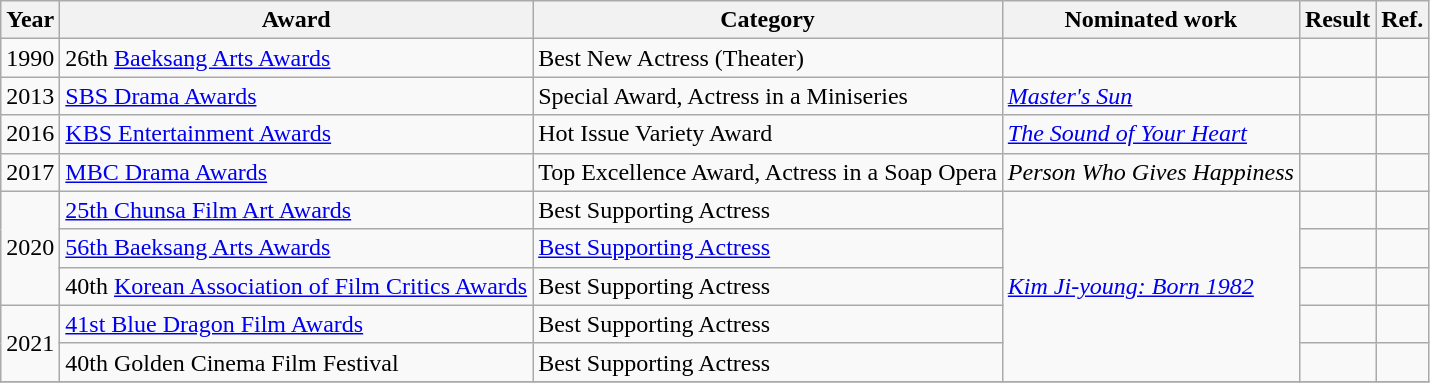<table class="wikitable">
<tr>
<th>Year</th>
<th>Award</th>
<th>Category</th>
<th>Nominated work</th>
<th>Result</th>
<th>Ref.</th>
</tr>
<tr>
<td>1990</td>
<td>26th <a href='#'>Baeksang Arts Awards</a></td>
<td>Best New Actress (Theater)</td>
<td></td>
<td></td>
<td></td>
</tr>
<tr>
<td>2013</td>
<td><a href='#'>SBS Drama Awards</a></td>
<td>Special Award, Actress in a Miniseries</td>
<td><em><a href='#'>Master's Sun</a></em></td>
<td></td>
<td></td>
</tr>
<tr>
<td>2016</td>
<td><a href='#'>KBS Entertainment Awards</a></td>
<td>Hot Issue Variety Award</td>
<td><em><a href='#'>The Sound of Your Heart</a></em></td>
<td></td>
<td></td>
</tr>
<tr>
<td>2017</td>
<td><a href='#'>MBC Drama Awards</a></td>
<td>Top Excellence Award, Actress in a Soap Opera</td>
<td><em>Person Who Gives Happiness</em></td>
<td></td>
<td></td>
</tr>
<tr>
<td rowspan="3">2020</td>
<td><a href='#'>25th Chunsa Film Art Awards</a></td>
<td>Best Supporting Actress</td>
<td rowspan="5"><em><a href='#'>Kim Ji-young: Born 1982</a></em></td>
<td></td>
<td></td>
</tr>
<tr>
<td><a href='#'>56th Baeksang Arts Awards</a></td>
<td><a href='#'>Best Supporting Actress</a></td>
<td></td>
<td></td>
</tr>
<tr>
<td>40th <a href='#'>Korean Association of Film Critics Awards</a></td>
<td>Best Supporting Actress</td>
<td></td>
<td></td>
</tr>
<tr>
<td rowspan="2">2021</td>
<td><a href='#'>41st Blue Dragon Film Awards</a></td>
<td>Best Supporting Actress</td>
<td></td>
<td></td>
</tr>
<tr>
<td>40th Golden Cinema Film Festival</td>
<td>Best Supporting Actress</td>
<td></td>
<td></td>
</tr>
<tr>
</tr>
</table>
